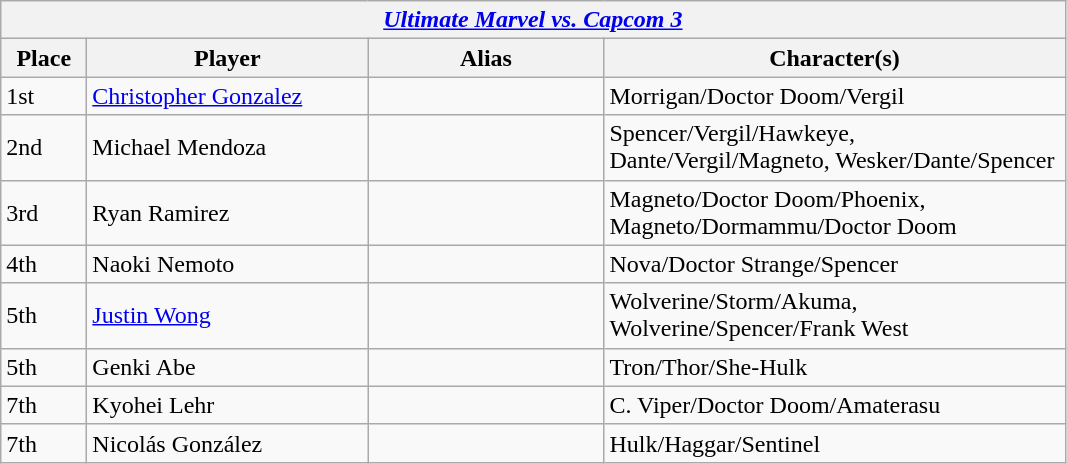<table class="wikitable">
<tr>
<th colspan=6><em><a href='#'>Ultimate Marvel vs. Capcom 3</a></em></th>
</tr>
<tr>
<th style="width:50px;">Place</th>
<th style="width:180px;">Player</th>
<th style="width:150px;">Alias</th>
<th style="width:300px;">Character(s)</th>
</tr>
<tr>
<td>1st</td>
<td> <a href='#'>Christopher Gonzalez</a></td>
<td></td>
<td>Morrigan/Doctor Doom/Vergil</td>
</tr>
<tr>
<td>2nd</td>
<td> Michael Mendoza</td>
<td></td>
<td>Spencer/Vergil/Hawkeye, Dante/Vergil/Magneto, Wesker/Dante/Spencer</td>
</tr>
<tr>
<td>3rd</td>
<td> Ryan Ramirez</td>
<td></td>
<td>Magneto/Doctor Doom/Phoenix, Magneto/Dormammu/Doctor Doom</td>
</tr>
<tr>
<td>4th</td>
<td> Naoki Nemoto</td>
<td></td>
<td>Nova/Doctor Strange/Spencer</td>
</tr>
<tr>
<td>5th</td>
<td> <a href='#'>Justin Wong</a></td>
<td></td>
<td>Wolverine/Storm/Akuma, Wolverine/Spencer/Frank West</td>
</tr>
<tr>
<td>5th</td>
<td> Genki Abe</td>
<td></td>
<td>Tron/Thor/She-Hulk</td>
</tr>
<tr>
<td>7th</td>
<td> Kyohei Lehr</td>
<td></td>
<td>C. Viper/Doctor Doom/Amaterasu</td>
</tr>
<tr>
<td>7th</td>
<td> Nicolás González</td>
<td></td>
<td>Hulk/Haggar/Sentinel</td>
</tr>
</table>
